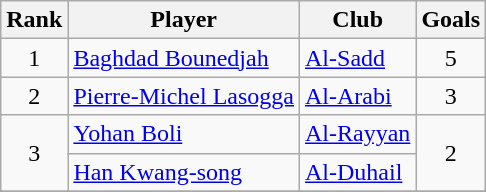<table class="wikitable sortable" style="text-align:center">
<tr>
<th>Rank</th>
<th>Player</th>
<th>Club</th>
<th>Goals</th>
</tr>
<tr>
<td>1</td>
<td align=left> <a href='#'>Baghdad Bounedjah</a></td>
<td align=left><a href='#'>Al-Sadd</a></td>
<td>5</td>
</tr>
<tr>
<td>2</td>
<td align="left"> <a href='#'>Pierre-Michel Lasogga</a></td>
<td align="left"><a href='#'>Al-Arabi</a></td>
<td>3</td>
</tr>
<tr>
<td rowspan="2">3</td>
<td align="left"> <a href='#'>Yohan Boli</a></td>
<td align="left"><a href='#'>Al-Rayyan</a></td>
<td rowspan="2">2</td>
</tr>
<tr>
<td align="left"> <a href='#'>Han Kwang-song</a></td>
<td align="left"><a href='#'>Al-Duhail</a></td>
</tr>
<tr>
</tr>
</table>
